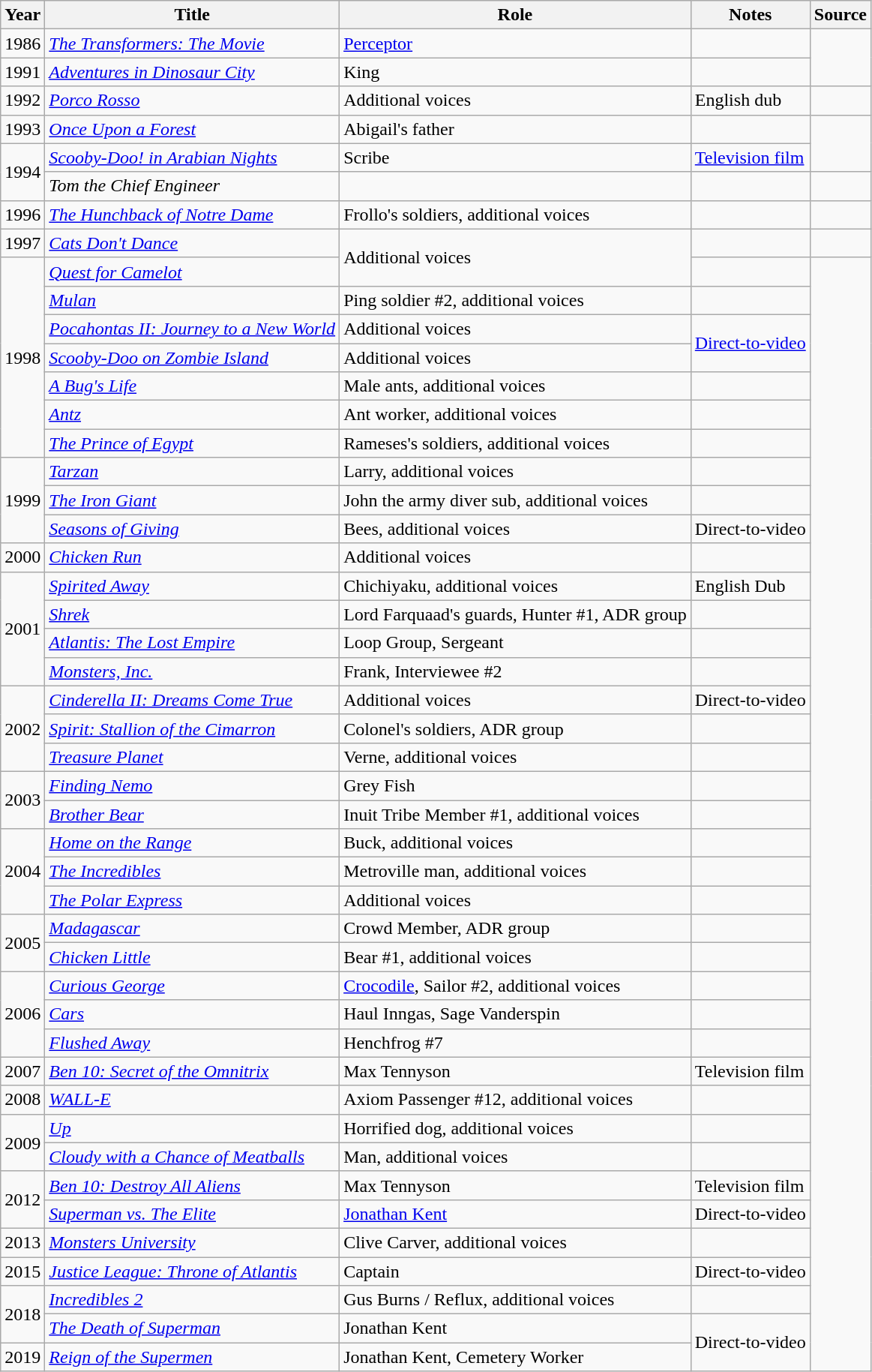<table class="wikitable sortable">
<tr>
<th>Year</th>
<th>Title</th>
<th>Role</th>
<th>Notes</th>
<th>Source</th>
</tr>
<tr>
<td>1986</td>
<td><em><a href='#'>The Transformers: The Movie</a></em></td>
<td><a href='#'>Perceptor</a></td>
<td></td>
<td rowspan="2"></td>
</tr>
<tr>
<td>1991</td>
<td><em><a href='#'>Adventures in Dinosaur City</a></em></td>
<td>King</td>
<td></td>
</tr>
<tr>
<td>1992</td>
<td><em><a href='#'>Porco Rosso</a></em></td>
<td>Additional voices</td>
<td>English dub</td>
<td></td>
</tr>
<tr>
<td>1993</td>
<td><em><a href='#'>Once Upon a Forest</a></em></td>
<td>Abigail's father</td>
<td></td>
<td rowspan="2"></td>
</tr>
<tr>
<td rowspan="2">1994</td>
<td><em><a href='#'>Scooby-Doo! in Arabian Nights</a></em></td>
<td>Scribe</td>
<td><a href='#'>Television film</a></td>
</tr>
<tr>
<td><em>Tom the Chief Engineer</em></td>
<td></td>
<td></td>
<td></td>
</tr>
<tr>
<td>1996</td>
<td><em><a href='#'>The Hunchback of Notre Dame</a></em></td>
<td>Frollo's soldiers, additional voices</td>
<td></td>
<td></td>
</tr>
<tr>
<td>1997</td>
<td><em><a href='#'>Cats Don't Dance</a></em></td>
<td rowspan=2>Additional voices</td>
<td></td>
<td></td>
</tr>
<tr>
<td rowspan=7>1998</td>
<td><em><a href='#'>Quest for Camelot</a></em></td>
<td></td>
<td rowspan="39"></td>
</tr>
<tr>
<td><em><a href='#'>Mulan</a></em></td>
<td>Ping soldier #2, additional voices</td>
<td></td>
</tr>
<tr>
<td><em><a href='#'>Pocahontas II: Journey to a New World</a></em></td>
<td>Additional voices</td>
<td rowspan="2"><a href='#'>Direct-to-video</a></td>
</tr>
<tr>
<td><em><a href='#'>Scooby-Doo on Zombie Island</a></em></td>
<td>Additional voices</td>
</tr>
<tr>
<td><em><a href='#'>A Bug's Life</a></em></td>
<td>Male ants, additional voices</td>
</tr>
<tr>
<td><em><a href='#'>Antz</a></em></td>
<td>Ant worker, additional voices</td>
<td></td>
</tr>
<tr>
<td><em><a href='#'>The Prince of Egypt</a></em></td>
<td>Rameses's soldiers, additional voices</td>
<td></td>
</tr>
<tr>
<td rowspan=3>1999</td>
<td><em><a href='#'>Tarzan</a></em></td>
<td>Larry, additional voices</td>
<td></td>
</tr>
<tr>
<td><em><a href='#'>The Iron Giant</a></em></td>
<td>John the army diver sub, additional voices</td>
<td></td>
</tr>
<tr>
<td><em><a href='#'>Seasons of Giving</a></em></td>
<td>Bees, additional voices</td>
<td>Direct-to-video</td>
</tr>
<tr>
<td>2000</td>
<td><em><a href='#'>Chicken Run</a></em></td>
<td>Additional voices</td>
</tr>
<tr>
<td rowspan="4">2001</td>
<td><em><a href='#'>Spirited Away</a></em></td>
<td>Chichiyaku, additional voices</td>
<td>English Dub</td>
</tr>
<tr>
<td><em><a href='#'>Shrek</a></em></td>
<td>Lord Farquaad's guards, Hunter #1, ADR group</td>
<td></td>
</tr>
<tr>
<td><em><a href='#'>Atlantis: The Lost Empire</a></em></td>
<td>Loop Group, Sergeant</td>
<td></td>
</tr>
<tr>
<td><em><a href='#'>Monsters, Inc.</a></em></td>
<td>Frank, Interviewee #2</td>
<td></td>
</tr>
<tr>
<td rowspan=3>2002</td>
<td><em><a href='#'>Cinderella II: Dreams Come True</a></em></td>
<td>Additional voices</td>
<td>Direct-to-video</td>
</tr>
<tr>
<td><em><a href='#'>Spirit: Stallion of the Cimarron</a></em></td>
<td>Colonel's soldiers, ADR group</td>
<td></td>
</tr>
<tr>
<td><em><a href='#'>Treasure Planet</a></em></td>
<td>Verne, additional voices</td>
<td></td>
</tr>
<tr>
<td rowspan=2>2003</td>
<td><em><a href='#'>Finding Nemo</a></em></td>
<td>Grey Fish</td>
<td></td>
</tr>
<tr>
<td><em><a href='#'>Brother Bear</a></em></td>
<td>Inuit Tribe Member #1, additional voices</td>
<td></td>
</tr>
<tr>
<td rowspan=3>2004</td>
<td><em><a href='#'>Home on the Range</a></em></td>
<td>Buck, additional voices</td>
<td></td>
</tr>
<tr>
<td><em><a href='#'>The Incredibles</a></em></td>
<td>Metroville man, additional voices</td>
<td></td>
</tr>
<tr>
<td><em><a href='#'>The Polar Express</a></em></td>
<td>Additional voices</td>
<td></td>
</tr>
<tr>
<td rowspan="2">2005</td>
<td><em><a href='#'>Madagascar</a></em></td>
<td>Crowd Member, ADR group</td>
<td></td>
</tr>
<tr>
<td><em><a href='#'>Chicken Little</a></em></td>
<td>Bear #1, additional voices</td>
<td></td>
</tr>
<tr>
<td rowspan=3>2006</td>
<td><em><a href='#'>Curious George</a></em></td>
<td><a href='#'>Crocodile</a>, Sailor #2, additional voices</td>
<td></td>
</tr>
<tr>
<td><em><a href='#'>Cars</a></em></td>
<td>Haul Inngas, Sage Vanderspin</td>
<td></td>
</tr>
<tr>
<td><em><a href='#'>Flushed Away</a></em></td>
<td>Henchfrog #7</td>
<td></td>
</tr>
<tr>
<td>2007</td>
<td><em><a href='#'>Ben 10: Secret of the Omnitrix</a></em></td>
<td>Max Tennyson</td>
<td>Television film</td>
</tr>
<tr>
<td>2008</td>
<td><em><a href='#'>WALL-E</a></em></td>
<td>Axiom Passenger #12, additional voices</td>
<td></td>
</tr>
<tr>
<td rowspan=2>2009</td>
<td><em><a href='#'>Up</a></em></td>
<td>Horrified dog, additional voices</td>
<td></td>
</tr>
<tr>
<td><em><a href='#'>Cloudy with a Chance of Meatballs</a></em></td>
<td>Man, additional voices</td>
<td></td>
</tr>
<tr>
<td rowspan=2>2012</td>
<td><em><a href='#'>Ben 10: Destroy All Aliens</a></em></td>
<td>Max Tennyson</td>
<td>Television film</td>
</tr>
<tr>
<td><em><a href='#'>Superman vs. The Elite</a></em></td>
<td><a href='#'>Jonathan Kent</a></td>
<td>Direct-to-video</td>
</tr>
<tr>
<td>2013</td>
<td><em><a href='#'>Monsters University</a></em></td>
<td>Clive Carver, additional voices</td>
<td></td>
</tr>
<tr>
<td>2015</td>
<td><em><a href='#'>Justice League: Throne of Atlantis</a></em></td>
<td>Captain</td>
<td>Direct-to-video</td>
</tr>
<tr>
<td rowspan=2>2018</td>
<td><em><a href='#'>Incredibles 2</a></em></td>
<td>Gus Burns / Reflux, additional voices</td>
<td></td>
</tr>
<tr>
<td><em><a href='#'>The Death of Superman</a></em></td>
<td>Jonathan Kent</td>
<td rowspan="2">Direct-to-video</td>
</tr>
<tr>
<td>2019</td>
<td><em><a href='#'>Reign of the Supermen</a></em></td>
<td>Jonathan Kent, Cemetery Worker</td>
</tr>
</table>
